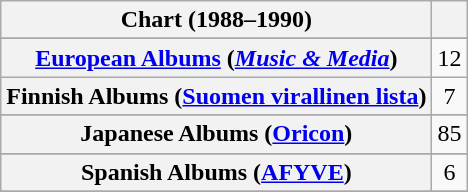<table class="wikitable sortable plainrowheaders" style="text-align:center">
<tr>
<th scope="col">Chart (1988–1990)</th>
<th scope="col"></th>
</tr>
<tr>
</tr>
<tr>
</tr>
<tr>
</tr>
<tr>
</tr>
<tr>
<th scope="row"><a href='#'>European Albums</a> (<em><a href='#'>Music & Media</a></em>)</th>
<td>12</td>
</tr>
<tr>
<th scope="row">Finnish Albums (<a href='#'>Suomen virallinen lista</a>)</th>
<td>7</td>
</tr>
<tr>
</tr>
<tr>
<th scope="row">Japanese Albums (<a href='#'>Oricon</a>)</th>
<td>85</td>
</tr>
<tr>
</tr>
<tr>
</tr>
<tr>
<th scope="row">Spanish Albums (<a href='#'>AFYVE</a>)</th>
<td>6</td>
</tr>
<tr>
</tr>
<tr>
</tr>
<tr>
</tr>
<tr>
</tr>
</table>
